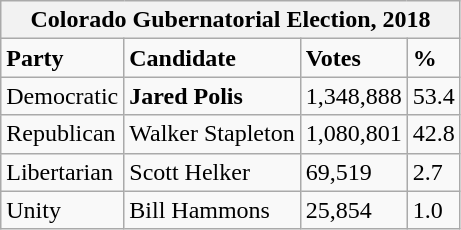<table class="wikitable">
<tr>
<th colspan="4">Colorado Gubernatorial Election, 2018</th>
</tr>
<tr>
<td><strong>Party</strong></td>
<td><strong>Candidate</strong></td>
<td><strong>Votes</strong></td>
<td><strong>%</strong></td>
</tr>
<tr>
<td>Democratic</td>
<td><strong>Jared Polis</strong></td>
<td>1,348,888</td>
<td>53.4</td>
</tr>
<tr>
<td>Republican</td>
<td>Walker Stapleton</td>
<td>1,080,801</td>
<td>42.8</td>
</tr>
<tr>
<td>Libertarian</td>
<td>Scott Helker</td>
<td>69,519</td>
<td>2.7</td>
</tr>
<tr>
<td>Unity</td>
<td>Bill Hammons</td>
<td>25,854</td>
<td>1.0</td>
</tr>
</table>
